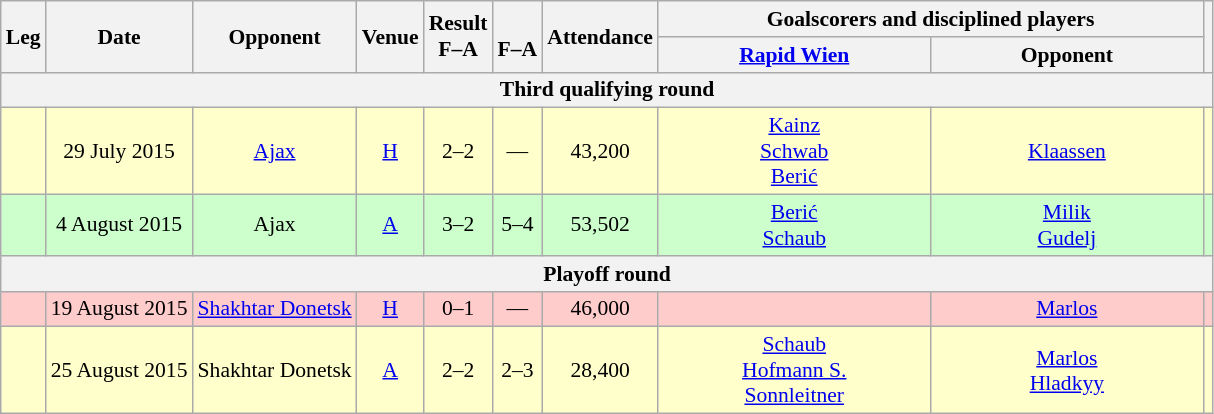<table class="wikitable" style="text-align:center; font-size:90%">
<tr>
<th rowspan="2">Leg</th>
<th rowspan="2">Date</th>
<th rowspan="2">Opponent</th>
<th rowspan="2">Venue</th>
<th rowspan="2">Result<br>F–A</th>
<th rowspan="2"><br>F–A</th>
<th rowspan="2">Attendance</th>
<th colspan="2">Goalscorers and disciplined players</th>
<th rowspan="2"></th>
</tr>
<tr>
<th style="width:175px"><a href='#'>Rapid Wien</a></th>
<th style="width:175px">Opponent</th>
</tr>
<tr>
<th colspan="10">Third qualifying round</th>
</tr>
<tr style="background:#ffc">
<td></td>
<td>29 July 2015</td>
<td><a href='#'>Ajax</a> </td>
<td><a href='#'>H</a></td>
<td>2–2</td>
<td>—</td>
<td>43,200</td>
<td><a href='#'>Kainz</a> <br><a href='#'>Schwab</a> <br><a href='#'>Berić</a> </td>
<td><a href='#'>Klaassen</a>   <br></td>
<td></td>
</tr>
<tr style="background:#cfc">
<td></td>
<td>4 August 2015</td>
<td>Ajax </td>
<td><a href='#'>A</a></td>
<td>3–2</td>
<td>5–4</td>
<td>53,502</td>
<td><a href='#'>Berić</a> <br><a href='#'>Schaub</a>  <br></td>
<td><a href='#'>Milik</a> <br><a href='#'>Gudelj</a> <br></td>
<td></td>
</tr>
<tr>
<th colspan="10">Playoff round</th>
</tr>
<tr style="background:#fcc">
<td></td>
<td>19 August 2015</td>
<td><a href='#'>Shakhtar Donetsk</a> </td>
<td><a href='#'>H</a></td>
<td>0–1</td>
<td>—</td>
<td>46,000</td>
<td></td>
<td><a href='#'>Marlos</a> </td>
<td></td>
</tr>
<tr style="background:#ffc">
<td></td>
<td>25 August 2015</td>
<td>Shakhtar Donetsk </td>
<td><a href='#'>A</a></td>
<td>2–2</td>
<td>2–3</td>
<td>28,400</td>
<td><a href='#'>Schaub</a>  <br> <a href='#'>Hofmann S.</a>  <br> <a href='#'>Sonnleitner</a> </td>
<td><a href='#'>Marlos</a>  <br> <a href='#'>Hladkyy</a> </td>
<td></td>
</tr>
</table>
